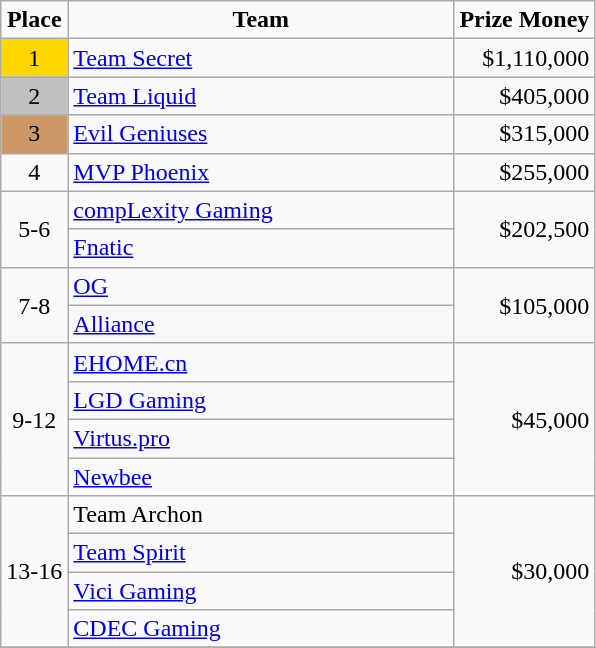<table class="wikitable" style="text-align:left">
<tr>
<td style="text-align:center"><strong>Place</strong></td>
<td style="text-align:center; width: 250px;"><strong>Team</strong></td>
<td style="text-align:center"><strong>Prize Money</strong></td>
</tr>
<tr>
<td style="text-align:center; background:gold;">1</td>
<td><a href='#'>Team Secret</a></td>
<td style="text-align:right">$1,110,000</td>
</tr>
<tr>
<td style="text-align:center; background:silver;">2</td>
<td><a href='#'>Team Liquid</a></td>
<td style="text-align:right">$405,000</td>
</tr>
<tr>
<td style="text-align:center; background:#c96;">3</td>
<td><a href='#'>Evil Geniuses</a></td>
<td style="text-align:right">$315,000</td>
</tr>
<tr>
<td style="text-align:center">4</td>
<td><a href='#'>MVP Phoenix</a></td>
<td style="text-align:right">$255,000</td>
</tr>
<tr>
<td style="text-align:center" rowspan="2">5-6</td>
<td><a href='#'>compLexity Gaming</a></td>
<td rowspan="2" style="text-align:right">$202,500</td>
</tr>
<tr>
<td><a href='#'>Fnatic</a></td>
</tr>
<tr>
<td style="text-align:center" rowspan="2">7-8</td>
<td><a href='#'>OG</a></td>
<td rowspan="2" style="text-align:right">$105,000</td>
</tr>
<tr>
<td><a href='#'>Alliance</a></td>
</tr>
<tr>
<td style="text-align:center" rowspan="4">9-12</td>
<td><a href='#'>EHOME.cn</a></td>
<td rowspan="4" style="text-align:right">$45,000</td>
</tr>
<tr>
<td><a href='#'>LGD Gaming</a></td>
</tr>
<tr>
<td><a href='#'>Virtus.pro</a></td>
</tr>
<tr>
<td><a href='#'>Newbee</a></td>
</tr>
<tr>
<td style="text-align:center" rowspan="4">13-16</td>
<td>Team Archon</td>
<td rowspan="4" style="text-align:right">$30,000</td>
</tr>
<tr>
<td><a href='#'>Team Spirit</a></td>
</tr>
<tr>
<td><a href='#'>Vici Gaming</a></td>
</tr>
<tr>
<td><a href='#'>CDEC Gaming</a></td>
</tr>
<tr>
</tr>
</table>
